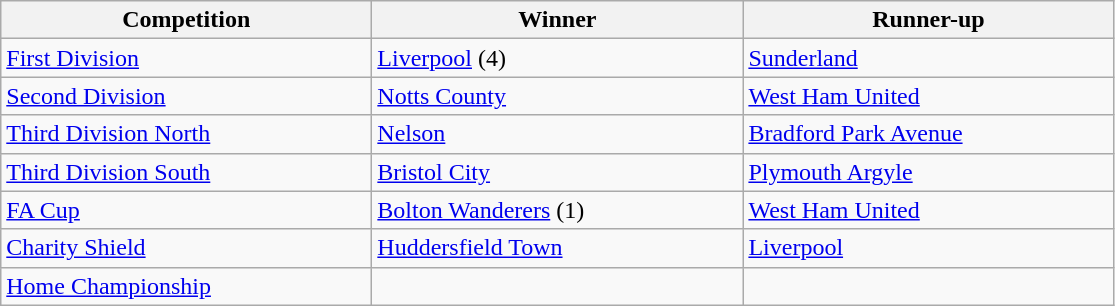<table class="wikitable">
<tr>
<th style="width:15em">Competition</th>
<th style="width:15em">Winner</th>
<th style="width:15em">Runner-up</th>
</tr>
<tr>
<td><a href='#'>First Division</a></td>
<td><a href='#'>Liverpool</a> (4)</td>
<td><a href='#'>Sunderland</a></td>
</tr>
<tr>
<td><a href='#'>Second Division</a></td>
<td><a href='#'>Notts County</a></td>
<td><a href='#'>West Ham United</a></td>
</tr>
<tr>
<td><a href='#'>Third Division North</a></td>
<td><a href='#'>Nelson</a></td>
<td><a href='#'>Bradford Park Avenue</a></td>
</tr>
<tr>
<td><a href='#'>Third Division South</a></td>
<td><a href='#'>Bristol City</a></td>
<td><a href='#'>Plymouth Argyle</a></td>
</tr>
<tr>
<td><a href='#'>FA Cup</a></td>
<td><a href='#'>Bolton Wanderers</a> (1)</td>
<td><a href='#'>West Ham United</a></td>
</tr>
<tr>
<td><a href='#'>Charity Shield</a></td>
<td><a href='#'>Huddersfield Town</a></td>
<td><a href='#'>Liverpool</a></td>
</tr>
<tr>
<td><a href='#'>Home Championship</a></td>
<td></td>
<td></td>
</tr>
</table>
